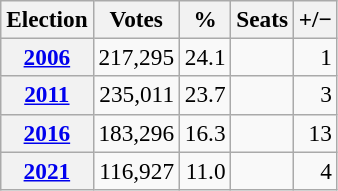<table class="wikitable" style="font-size:97%; text-align:right;">
<tr>
<th>Election</th>
<th>Votes</th>
<th>%</th>
<th>Seats</th>
<th>+/−</th>
</tr>
<tr>
<th><strong><a href='#'>2006</a></strong></th>
<td>217,295</td>
<td>24.1</td>
<td></td>
<td> 1</td>
</tr>
<tr>
<th><strong><a href='#'>2011</a></strong></th>
<td>235,011</td>
<td>23.7</td>
<td></td>
<td> 3</td>
</tr>
<tr>
<th><strong><a href='#'>2016</a></strong></th>
<td>183,296</td>
<td>16.3</td>
<td></td>
<td> 13</td>
</tr>
<tr>
<th><strong><a href='#'>2021</a></strong></th>
<td>116,927</td>
<td>11.0</td>
<td></td>
<td> 4</td>
</tr>
</table>
